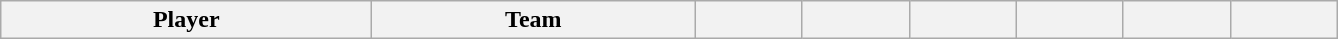<table class="wikitable sortable" style="text-align: center">
<tr>
<th style="width: 15em;">Player</th>
<th style="width: 13em;">Team</th>
<th style="width: 4em;"></th>
<th style="width: 4em;"></th>
<th style="width: 4em;"></th>
<th style="width: 4em;"></th>
<th style="width: 4em;"></th>
<th style="width: 4em;"></th>
</tr>
</table>
